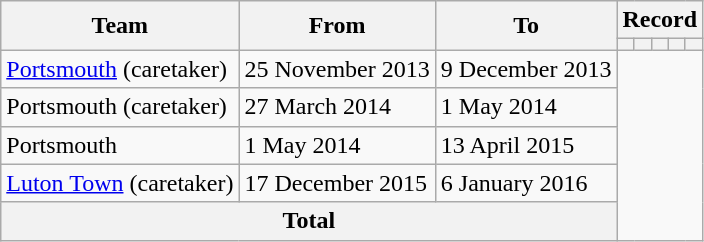<table class=wikitable style="text-align: center">
<tr>
<th rowspan=2>Team</th>
<th rowspan=2>From</th>
<th rowspan=2>To</th>
<th colspan=5>Record</th>
</tr>
<tr>
<th></th>
<th></th>
<th></th>
<th></th>
<th></th>
</tr>
<tr>
<td align=left><a href='#'>Portsmouth</a> (caretaker)</td>
<td align=left>25 November 2013</td>
<td align=left>9 December 2013<br></td>
</tr>
<tr>
<td align=left>Portsmouth (caretaker)</td>
<td align=left>27 March 2014</td>
<td align=left>1 May 2014<br></td>
</tr>
<tr>
<td align=left>Portsmouth</td>
<td align=left>1 May 2014</td>
<td align=left>13 April 2015<br></td>
</tr>
<tr>
<td align=left><a href='#'>Luton Town</a> (caretaker)</td>
<td align=left>17 December 2015</td>
<td align=left>6 January 2016<br></td>
</tr>
<tr>
<th colspan=3>Total<br></th>
</tr>
</table>
